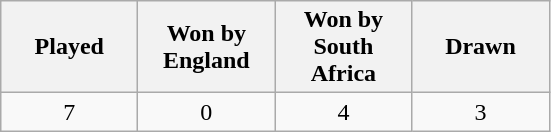<table class="wikitable">
<tr>
<th width="84">Played</th>
<th width="84">Won by<br>England</th>
<th width="84">Won by<br>South Africa</th>
<th width="84">Drawn</th>
</tr>
<tr>
<td align=center>7</td>
<td align=center>0</td>
<td align=center>4</td>
<td align=center>3</td>
</tr>
</table>
